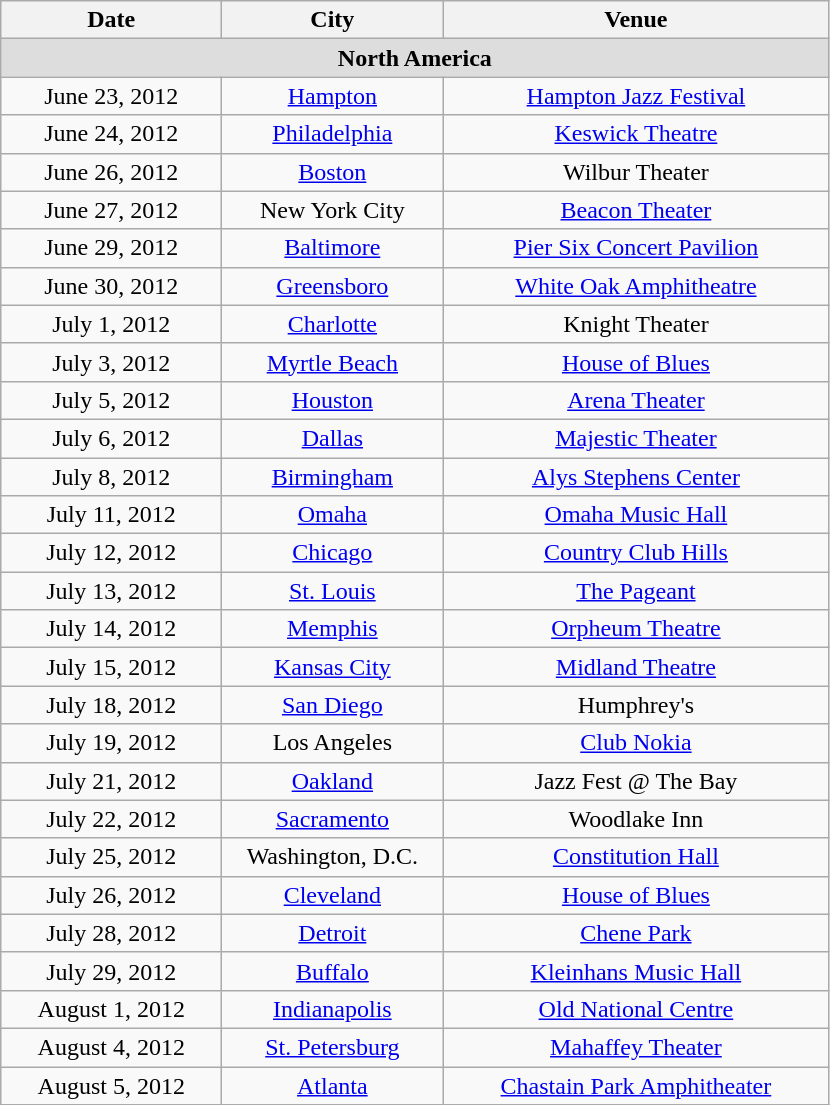<table class="wikitable">
<tr>
<th width="140" rowspan="1">Date</th>
<th width="140" rowspan="1">City</th>
<th width="250" rowspan="1">Venue</th>
</tr>
<tr bgcolor="#DDDDDD">
<td colspan=4 align=center><strong>North America</strong></td>
</tr>
<tr>
<td align="center">June 23, 2012</td>
<td align="center"><a href='#'>Hampton</a></td>
<td align="center"><a href='#'>Hampton Jazz Festival</a></td>
</tr>
<tr>
<td align="center">June 24, 2012</td>
<td align="center"><a href='#'>Philadelphia</a></td>
<td align="center"><a href='#'>Keswick Theatre</a></td>
</tr>
<tr>
<td align="center">June 26, 2012</td>
<td align="center"><a href='#'>Boston</a></td>
<td align="center">Wilbur Theater</td>
</tr>
<tr>
<td align="center">June 27, 2012</td>
<td align="center">New York City</td>
<td align="center"><a href='#'>Beacon Theater</a></td>
</tr>
<tr>
<td align="center">June 29, 2012</td>
<td align="center"><a href='#'>Baltimore</a></td>
<td align="center"><a href='#'>Pier Six Concert Pavilion</a></td>
</tr>
<tr>
<td align="center">June 30, 2012</td>
<td align="center"><a href='#'>Greensboro</a></td>
<td align="center"><a href='#'>White Oak Amphitheatre</a></td>
</tr>
<tr>
<td align="center">July 1, 2012</td>
<td align="center"><a href='#'>Charlotte</a></td>
<td align="center">Knight Theater</td>
</tr>
<tr>
<td align="center">July 3, 2012</td>
<td align="center"><a href='#'>Myrtle Beach</a></td>
<td align="center"><a href='#'>House of Blues</a></td>
</tr>
<tr>
<td align="center">July 5, 2012</td>
<td align="center"><a href='#'>Houston</a></td>
<td align="center"><a href='#'>Arena Theater</a></td>
</tr>
<tr>
<td align="center">July 6, 2012</td>
<td align="center"><a href='#'>Dallas</a></td>
<td align="center"><a href='#'>Majestic Theater</a></td>
</tr>
<tr>
<td align="center">July 8, 2012</td>
<td align="center"><a href='#'>Birmingham</a></td>
<td align="center"><a href='#'>Alys Stephens Center</a></td>
</tr>
<tr>
<td align="center">July 11, 2012</td>
<td align="center"><a href='#'>Omaha</a></td>
<td align="center"><a href='#'>Omaha Music Hall</a></td>
</tr>
<tr>
<td align="center">July 12, 2012</td>
<td align="center"><a href='#'>Chicago</a></td>
<td align="center"><a href='#'>Country Club Hills</a></td>
</tr>
<tr>
<td align="center">July 13, 2012</td>
<td align="center"><a href='#'>St. Louis</a></td>
<td align="center"><a href='#'>The Pageant</a></td>
</tr>
<tr>
<td align="center">July 14, 2012</td>
<td align="center"><a href='#'>Memphis</a></td>
<td align="center"><a href='#'>Orpheum Theatre</a></td>
</tr>
<tr>
<td align="center">July 15, 2012</td>
<td align="center"><a href='#'>Kansas City</a></td>
<td align="center"><a href='#'>Midland Theatre</a></td>
</tr>
<tr>
<td align="center">July 18, 2012</td>
<td align="center"><a href='#'>San Diego</a></td>
<td align="center">Humphrey's</td>
</tr>
<tr>
<td align="center">July 19, 2012</td>
<td align="center">Los Angeles</td>
<td align="center"><a href='#'>Club Nokia</a></td>
</tr>
<tr>
<td align="center">July 21, 2012</td>
<td align="center"><a href='#'>Oakland</a></td>
<td align="center">Jazz Fest @ The Bay</td>
</tr>
<tr>
<td align="center">July 22, 2012</td>
<td align="center"><a href='#'>Sacramento</a></td>
<td align="center">Woodlake Inn</td>
</tr>
<tr>
<td align="center">July 25, 2012</td>
<td align="center">Washington, D.C.</td>
<td align="center"><a href='#'>Constitution Hall</a></td>
</tr>
<tr>
<td align="center">July 26, 2012</td>
<td align="center"><a href='#'>Cleveland</a></td>
<td align="center"><a href='#'>House of Blues</a></td>
</tr>
<tr>
<td align="center">July 28, 2012</td>
<td align="center"><a href='#'>Detroit</a></td>
<td align="center"><a href='#'>Chene Park</a></td>
</tr>
<tr>
<td align="center">July 29, 2012</td>
<td align="center"><a href='#'>Buffalo</a></td>
<td align="center"><a href='#'>Kleinhans Music Hall</a></td>
</tr>
<tr>
<td align="center">August 1, 2012</td>
<td align="center"><a href='#'>Indianapolis</a></td>
<td align="center"><a href='#'>Old National Centre</a></td>
</tr>
<tr>
<td align="center">August 4, 2012</td>
<td align="center"><a href='#'>St. Petersburg</a></td>
<td align="center"><a href='#'>Mahaffey Theater</a></td>
</tr>
<tr>
<td align="center">August 5, 2012</td>
<td align="center"><a href='#'>Atlanta</a></td>
<td align="center"><a href='#'>Chastain Park Amphitheater</a></td>
</tr>
<tr>
</tr>
</table>
